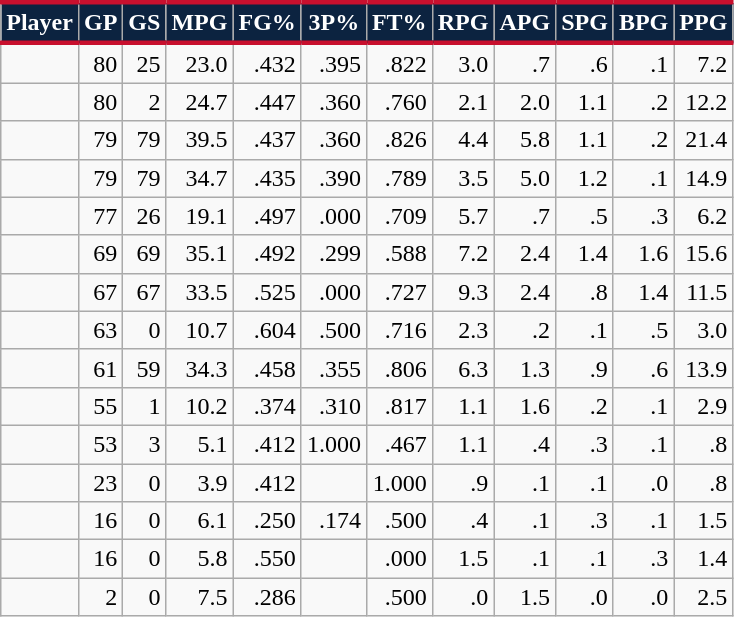<table class="wikitable sortable" style="text-align:right;">
<tr>
<th style="background:#0C2340; color:#FFFFFF; border-top:#C8102E 3px solid; border-bottom:#C8102E 3px solid;">Player</th>
<th style="background:#0C2340; color:#FFFFFF; border-top:#C8102E 3px solid; border-bottom:#C8102E 3px solid;">GP</th>
<th style="background:#0C2340; color:#FFFFFF; border-top:#C8102E 3px solid; border-bottom:#C8102E 3px solid;">GS</th>
<th style="background:#0C2340; color:#FFFFFF; border-top:#C8102E 3px solid; border-bottom:#C8102E 3px solid;">MPG</th>
<th style="background:#0C2340; color:#FFFFFF; border-top:#C8102E 3px solid; border-bottom:#C8102E 3px solid;">FG%</th>
<th style="background:#0C2340; color:#FFFFFF; border-top:#C8102E 3px solid; border-bottom:#C8102E 3px solid;">3P%</th>
<th style="background:#0C2340; color:#FFFFFF; border-top:#C8102E 3px solid; border-bottom:#C8102E 3px solid;">FT%</th>
<th style="background:#0C2340; color:#FFFFFF; border-top:#C8102E 3px solid; border-bottom:#C8102E 3px solid;">RPG</th>
<th style="background:#0C2340; color:#FFFFFF; border-top:#C8102E 3px solid; border-bottom:#C8102E 3px solid;">APG</th>
<th style="background:#0C2340; color:#FFFFFF; border-top:#C8102E 3px solid; border-bottom:#C8102E 3px solid;">SPG</th>
<th style="background:#0C2340; color:#FFFFFF; border-top:#C8102E 3px solid; border-bottom:#C8102E 3px solid;">BPG</th>
<th style="background:#0C2340; color:#FFFFFF; border-top:#C8102E 3px solid; border-bottom:#C8102E 3px solid;">PPG</th>
</tr>
<tr>
<td style="text-align:left;"></td>
<td>80</td>
<td>25</td>
<td>23.0</td>
<td>.432</td>
<td>.395</td>
<td>.822</td>
<td>3.0</td>
<td>.7</td>
<td>.6</td>
<td>.1</td>
<td>7.2</td>
</tr>
<tr>
<td style="text-align:left;"></td>
<td>80</td>
<td>2</td>
<td>24.7</td>
<td>.447</td>
<td>.360</td>
<td>.760</td>
<td>2.1</td>
<td>2.0</td>
<td>1.1</td>
<td>.2</td>
<td>12.2</td>
</tr>
<tr>
<td style="text-align:left;"></td>
<td>79</td>
<td>79</td>
<td>39.5</td>
<td>.437</td>
<td>.360</td>
<td>.826</td>
<td>4.4</td>
<td>5.8</td>
<td>1.1</td>
<td>.2</td>
<td>21.4</td>
</tr>
<tr>
<td style="text-align:left;"></td>
<td>79</td>
<td>79</td>
<td>34.7</td>
<td>.435</td>
<td>.390</td>
<td>.789</td>
<td>3.5</td>
<td>5.0</td>
<td>1.2</td>
<td>.1</td>
<td>14.9</td>
</tr>
<tr>
<td style="text-align:left;"></td>
<td>77</td>
<td>26</td>
<td>19.1</td>
<td>.497</td>
<td>.000</td>
<td>.709</td>
<td>5.7</td>
<td>.7</td>
<td>.5</td>
<td>.3</td>
<td>6.2</td>
</tr>
<tr>
<td style="text-align:left;"></td>
<td>69</td>
<td>69</td>
<td>35.1</td>
<td>.492</td>
<td>.299</td>
<td>.588</td>
<td>7.2</td>
<td>2.4</td>
<td>1.4</td>
<td>1.6</td>
<td>15.6</td>
</tr>
<tr>
<td style="text-align:left;"></td>
<td>67</td>
<td>67</td>
<td>33.5</td>
<td>.525</td>
<td>.000</td>
<td>.727</td>
<td>9.3</td>
<td>2.4</td>
<td>.8</td>
<td>1.4</td>
<td>11.5</td>
</tr>
<tr>
<td style="text-align:left;"></td>
<td>63</td>
<td>0</td>
<td>10.7</td>
<td>.604</td>
<td>.500</td>
<td>.716</td>
<td>2.3</td>
<td>.2</td>
<td>.1</td>
<td>.5</td>
<td>3.0</td>
</tr>
<tr>
<td style="text-align:left;"></td>
<td>61</td>
<td>59</td>
<td>34.3</td>
<td>.458</td>
<td>.355</td>
<td>.806</td>
<td>6.3</td>
<td>1.3</td>
<td>.9</td>
<td>.6</td>
<td>13.9</td>
</tr>
<tr>
<td style="text-align:left;"></td>
<td>55</td>
<td>1</td>
<td>10.2</td>
<td>.374</td>
<td>.310</td>
<td>.817</td>
<td>1.1</td>
<td>1.6</td>
<td>.2</td>
<td>.1</td>
<td>2.9</td>
</tr>
<tr>
<td style="text-align:left;"></td>
<td>53</td>
<td>3</td>
<td>5.1</td>
<td>.412</td>
<td>1.000</td>
<td>.467</td>
<td>1.1</td>
<td>.4</td>
<td>.3</td>
<td>.1</td>
<td>.8</td>
</tr>
<tr>
<td style="text-align:left;"></td>
<td>23</td>
<td>0</td>
<td>3.9</td>
<td>.412</td>
<td></td>
<td>1.000</td>
<td>.9</td>
<td>.1</td>
<td>.1</td>
<td>.0</td>
<td>.8</td>
</tr>
<tr>
<td style="text-align:left;"></td>
<td>16</td>
<td>0</td>
<td>6.1</td>
<td>.250</td>
<td>.174</td>
<td>.500</td>
<td>.4</td>
<td>.1</td>
<td>.3</td>
<td>.1</td>
<td>1.5</td>
</tr>
<tr>
<td style="text-align:left;"></td>
<td>16</td>
<td>0</td>
<td>5.8</td>
<td>.550</td>
<td></td>
<td>.000</td>
<td>1.5</td>
<td>.1</td>
<td>.1</td>
<td>.3</td>
<td>1.4</td>
</tr>
<tr>
<td style="text-align:left;"></td>
<td>2</td>
<td>0</td>
<td>7.5</td>
<td>.286</td>
<td></td>
<td>.500</td>
<td>.0</td>
<td>1.5</td>
<td>.0</td>
<td>.0</td>
<td>2.5</td>
</tr>
</table>
